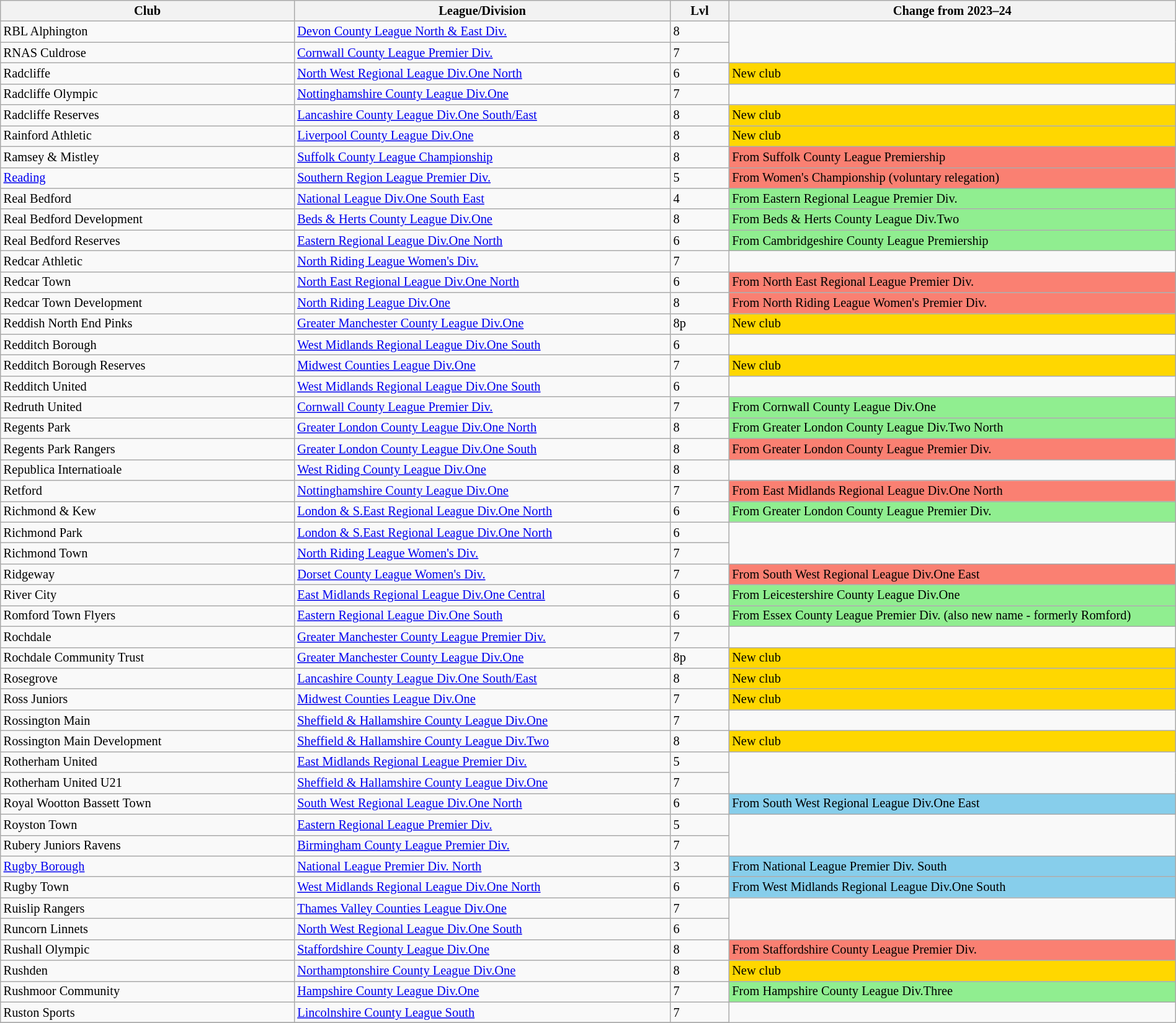<table class="wikitable sortable" width=100% style="font-size:85%">
<tr>
<th width=25%>Club</th>
<th width=32%>League/Division</th>
<th width=5%>Lvl</th>
<th width=38%>Change from 2023–24</th>
</tr>
<tr>
<td>RBL Alphington</td>
<td><a href='#'>Devon County League North & East Div.</a></td>
<td>8</td>
</tr>
<tr>
<td>RNAS Culdrose</td>
<td><a href='#'>Cornwall County League Premier Div.</a></td>
<td>7</td>
</tr>
<tr>
<td>Radcliffe</td>
<td><a href='#'>North West Regional League Div.One North</a></td>
<td>6</td>
<td style="background:gold">New club</td>
</tr>
<tr>
<td>Radcliffe Olympic</td>
<td><a href='#'>Nottinghamshire County League Div.One</a></td>
<td>7</td>
</tr>
<tr>
<td>Radcliffe Reserves</td>
<td><a href='#'>Lancashire County League Div.One South/East</a></td>
<td>8</td>
<td style="background:gold">New club</td>
</tr>
<tr>
<td>Rainford Athletic</td>
<td><a href='#'>Liverpool County League Div.One</a></td>
<td>8</td>
<td style="background:gold">New club</td>
</tr>
<tr>
<td>Ramsey & Mistley</td>
<td><a href='#'>Suffolk County League Championship</a></td>
<td>8</td>
<td style="background:salmon">From Suffolk County League Premiership</td>
</tr>
<tr>
<td><a href='#'>Reading</a></td>
<td><a href='#'>Southern Region League Premier Div.</a></td>
<td>5</td>
<td style="background:salmon">From Women's Championship (voluntary relegation)</td>
</tr>
<tr>
<td>Real Bedford</td>
<td><a href='#'>National League Div.One South East</a></td>
<td>4</td>
<td style="background:lightgreen">From Eastern Regional League Premier Div.</td>
</tr>
<tr>
<td>Real Bedford Development</td>
<td><a href='#'>Beds & Herts County League Div.One</a></td>
<td>8</td>
<td style="background:lightgreen">From Beds & Herts County League Div.Two</td>
</tr>
<tr>
<td>Real Bedford Reserves</td>
<td><a href='#'>Eastern Regional League Div.One North</a></td>
<td>6</td>
<td style="background:lightgreen">From Cambridgeshire County League Premiership</td>
</tr>
<tr>
<td>Redcar Athletic</td>
<td><a href='#'>North Riding League Women's Div.</a></td>
<td>7</td>
</tr>
<tr>
<td>Redcar Town</td>
<td><a href='#'>North East Regional League Div.One North</a></td>
<td>6</td>
<td style="background:salmon">From North East Regional League Premier Div.</td>
</tr>
<tr>
<td>Redcar Town Development</td>
<td><a href='#'>North Riding League Div.One</a></td>
<td>8</td>
<td style="background:salmon">From North Riding League Women's Premier Div.</td>
</tr>
<tr>
<td>Reddish North End Pinks</td>
<td><a href='#'>Greater Manchester County League Div.One</a></td>
<td>8p</td>
<td style="background:gold">New club</td>
</tr>
<tr>
<td>Redditch Borough</td>
<td><a href='#'>West Midlands Regional League Div.One South</a></td>
<td>6</td>
</tr>
<tr>
<td>Redditch Borough Reserves</td>
<td><a href='#'>Midwest Counties League Div.One</a></td>
<td>7</td>
<td style="background:gold">New club</td>
</tr>
<tr>
<td>Redditch United</td>
<td><a href='#'>West Midlands Regional League Div.One South</a></td>
<td>6</td>
</tr>
<tr>
<td>Redruth United</td>
<td><a href='#'>Cornwall County League Premier Div.</a></td>
<td>7</td>
<td style="background:lightgreen">From Cornwall County League Div.One</td>
</tr>
<tr>
<td>Regents Park</td>
<td><a href='#'>Greater London County League Div.One North</a></td>
<td>8</td>
<td style="background:lightgreen">From Greater London County League Div.Two North</td>
</tr>
<tr>
<td>Regents Park Rangers</td>
<td><a href='#'>Greater London County League Div.One South</a></td>
<td>8</td>
<td style="background:salmon">From Greater London County League Premier Div.</td>
</tr>
<tr>
<td>Republica Internatioale</td>
<td><a href='#'>West Riding County League Div.One</a></td>
<td>8</td>
</tr>
<tr>
<td>Retford</td>
<td><a href='#'>Nottinghamshire County League Div.One</a></td>
<td>7</td>
<td style="background:salmon">From East Midlands Regional League Div.One North</td>
</tr>
<tr>
<td>Richmond & Kew</td>
<td><a href='#'>London & S.East Regional League Div.One North</a></td>
<td>6</td>
<td style="background:lightgreen">From Greater London County League Premier Div.</td>
</tr>
<tr>
<td>Richmond Park</td>
<td><a href='#'>London & S.East Regional League Div.One North</a></td>
<td>6</td>
</tr>
<tr>
<td>Richmond Town</td>
<td><a href='#'>North Riding League Women's Div.</a></td>
<td>7</td>
</tr>
<tr>
<td>Ridgeway</td>
<td><a href='#'>Dorset County League Women's Div.</a></td>
<td>7</td>
<td style="background:salmon">From South West Regional League Div.One East</td>
</tr>
<tr>
<td>River City</td>
<td><a href='#'>East Midlands Regional League Div.One Central</a></td>
<td>6</td>
<td style="background:lightgreen">From Leicestershire County League Div.One</td>
</tr>
<tr>
<td>Romford Town Flyers</td>
<td><a href='#'>Eastern Regional League Div.One South</a></td>
<td>6</td>
<td style="background:lightgreen">From Essex County League Premier Div. (also new name - formerly Romford)</td>
</tr>
<tr>
<td>Rochdale</td>
<td><a href='#'>Greater Manchester County League Premier Div.</a></td>
<td>7</td>
</tr>
<tr>
<td>Rochdale Community Trust</td>
<td><a href='#'>Greater Manchester County League Div.One</a></td>
<td>8p</td>
<td style="background:gold">New club</td>
</tr>
<tr>
<td>Rosegrove</td>
<td><a href='#'>Lancashire County League Div.One South/East</a></td>
<td>8</td>
<td style="background:gold">New club</td>
</tr>
<tr>
<td>Ross Juniors</td>
<td><a href='#'>Midwest Counties League Div.One</a></td>
<td>7</td>
<td style="background:gold">New club</td>
</tr>
<tr>
<td>Rossington Main</td>
<td><a href='#'>Sheffield & Hallamshire County League Div.One</a></td>
<td>7</td>
</tr>
<tr>
<td>Rossington Main Development</td>
<td><a href='#'>Sheffield & Hallamshire County League Div.Two</a></td>
<td>8</td>
<td style="background:gold">New club</td>
</tr>
<tr>
<td>Rotherham United</td>
<td><a href='#'>East Midlands Regional League Premier Div.</a></td>
<td>5</td>
</tr>
<tr>
<td>Rotherham United U21</td>
<td><a href='#'>Sheffield & Hallamshire County League Div.One</a></td>
<td>7</td>
</tr>
<tr>
<td>Royal Wootton Bassett Town</td>
<td><a href='#'>South West Regional League Div.One North</a></td>
<td>6</td>
<td style="background:skyblue">From South West Regional League Div.One East</td>
</tr>
<tr>
<td>Royston Town</td>
<td><a href='#'>Eastern Regional League Premier Div.</a></td>
<td>5</td>
</tr>
<tr>
<td>Rubery Juniors Ravens</td>
<td><a href='#'>Birmingham County League Premier Div.</a></td>
<td>7</td>
</tr>
<tr>
<td><a href='#'>Rugby Borough</a></td>
<td><a href='#'>National League Premier Div. North</a></td>
<td>3</td>
<td style="background:skyblue">From National League Premier Div. South</td>
</tr>
<tr>
<td>Rugby Town</td>
<td><a href='#'>West Midlands Regional League Div.One North</a></td>
<td>6</td>
<td style="background:skyblue">From West Midlands Regional League Div.One South</td>
</tr>
<tr>
<td>Ruislip Rangers</td>
<td><a href='#'>Thames Valley Counties League Div.One</a></td>
<td>7</td>
</tr>
<tr>
<td>Runcorn Linnets</td>
<td><a href='#'>North West Regional League Div.One South</a></td>
<td>6</td>
</tr>
<tr>
<td>Rushall Olympic</td>
<td><a href='#'>Staffordshire County League Div.One</a></td>
<td>8</td>
<td style="background:salmon">From Staffordshire County League Premier Div.</td>
</tr>
<tr>
<td>Rushden</td>
<td><a href='#'>Northamptonshire County League Div.One</a></td>
<td>8</td>
<td style="background:gold">New club</td>
</tr>
<tr>
<td>Rushmoor Community</td>
<td><a href='#'>Hampshire County League Div.One</a></td>
<td>7</td>
<td style="background:lightgreen">From Hampshire County League Div.Three</td>
</tr>
<tr>
<td>Ruston Sports</td>
<td><a href='#'>Lincolnshire County League South</a></td>
<td>7</td>
</tr>
<tr>
</tr>
</table>
